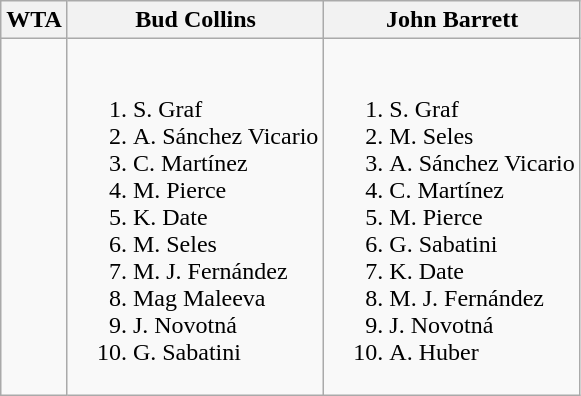<table class="wikitable">
<tr>
<th>WTA</th>
<th>Bud Collins</th>
<th>John Barrett</th>
</tr>
<tr style="vertical-align: top;">
<td></td>
<td style="white-space: nowrap;"><br><ol><li> S. Graf</li><li> A. Sánchez Vicario</li><li> C. Martínez</li><li> M. Pierce</li><li> K. Date</li><li> M. Seles</li><li> M. J. Fernández</li><li> Mag Maleeva</li><li> J. Novotná</li><li> G. Sabatini</li></ol></td>
<td style="white-space: nowrap;"><br><ol><li> S. Graf</li><li> M. Seles</li><li> A. Sánchez Vicario</li><li> C. Martínez</li><li> M. Pierce</li><li> G. Sabatini</li><li> K. Date</li><li> M. J. Fernández</li><li> J. Novotná</li><li> A. Huber</li></ol></td>
</tr>
</table>
